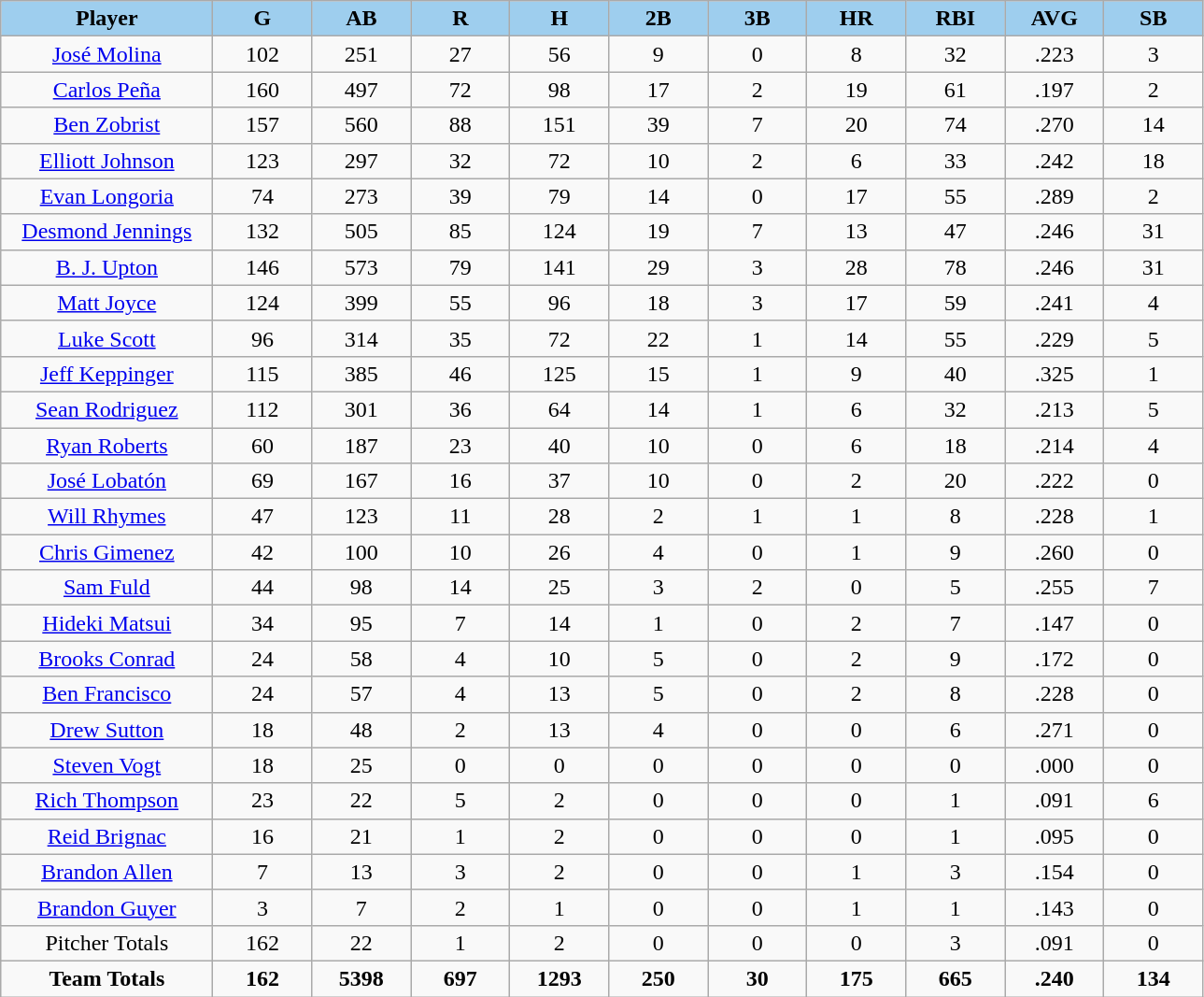<table class="wikitable sortable">
<tr>
<th style="background:#9eceee; width:15%;">Player</th>
<th style="background:#9eceee; width:7%;">G</th>
<th style="background:#9eceee; width:7%;">AB</th>
<th style="background:#9eceee; width:7%;">R</th>
<th style="background:#9eceee; width:7%;">H</th>
<th style="background:#9eceee; width:7%;">2B</th>
<th style="background:#9eceee; width:7%;">3B</th>
<th style="background:#9eceee; width:7%;">HR</th>
<th style="background:#9eceee; width:7%;">RBI</th>
<th style="background:#9eceee; width:7%;">AVG</th>
<th style="background:#9eceee; width:7%;">SB</th>
</tr>
<tr style="text-align:center;">
<td><a href='#'>José Molina</a></td>
<td>102</td>
<td>251</td>
<td>27</td>
<td>56</td>
<td>9</td>
<td>0</td>
<td>8</td>
<td>32</td>
<td>.223</td>
<td>3</td>
</tr>
<tr align=center>
<td><a href='#'>Carlos Peña</a></td>
<td>160</td>
<td>497</td>
<td>72</td>
<td>98</td>
<td>17</td>
<td>2</td>
<td>19</td>
<td>61</td>
<td>.197</td>
<td>2</td>
</tr>
<tr align=center>
<td><a href='#'>Ben Zobrist</a></td>
<td>157</td>
<td>560</td>
<td>88</td>
<td>151</td>
<td>39</td>
<td>7</td>
<td>20</td>
<td>74</td>
<td>.270</td>
<td>14</td>
</tr>
<tr align=center>
<td><a href='#'>Elliott Johnson</a></td>
<td>123</td>
<td>297</td>
<td>32</td>
<td>72</td>
<td>10</td>
<td>2</td>
<td>6</td>
<td>33</td>
<td>.242</td>
<td>18</td>
</tr>
<tr align=center>
<td><a href='#'>Evan Longoria</a></td>
<td>74</td>
<td>273</td>
<td>39</td>
<td>79</td>
<td>14</td>
<td>0</td>
<td>17</td>
<td>55</td>
<td>.289</td>
<td>2</td>
</tr>
<tr align=center>
<td><a href='#'>Desmond Jennings</a></td>
<td>132</td>
<td>505</td>
<td>85</td>
<td>124</td>
<td>19</td>
<td>7</td>
<td>13</td>
<td>47</td>
<td>.246</td>
<td>31</td>
</tr>
<tr align=center>
<td><a href='#'>B. J. Upton</a></td>
<td>146</td>
<td>573</td>
<td>79</td>
<td>141</td>
<td>29</td>
<td>3</td>
<td>28</td>
<td>78</td>
<td>.246</td>
<td>31</td>
</tr>
<tr align=center>
<td><a href='#'>Matt Joyce</a></td>
<td>124</td>
<td>399</td>
<td>55</td>
<td>96</td>
<td>18</td>
<td>3</td>
<td>17</td>
<td>59</td>
<td>.241</td>
<td>4</td>
</tr>
<tr align=center>
<td><a href='#'>Luke Scott</a></td>
<td>96</td>
<td>314</td>
<td>35</td>
<td>72</td>
<td>22</td>
<td>1</td>
<td>14</td>
<td>55</td>
<td>.229</td>
<td>5</td>
</tr>
<tr align=center>
<td><a href='#'>Jeff Keppinger</a></td>
<td>115</td>
<td>385</td>
<td>46</td>
<td>125</td>
<td>15</td>
<td>1</td>
<td>9</td>
<td>40</td>
<td>.325</td>
<td>1</td>
</tr>
<tr align=center>
<td><a href='#'>Sean Rodriguez</a></td>
<td>112</td>
<td>301</td>
<td>36</td>
<td>64</td>
<td>14</td>
<td>1</td>
<td>6</td>
<td>32</td>
<td>.213</td>
<td>5</td>
</tr>
<tr align=center>
<td><a href='#'>Ryan Roberts</a></td>
<td>60</td>
<td>187</td>
<td>23</td>
<td>40</td>
<td>10</td>
<td>0</td>
<td>6</td>
<td>18</td>
<td>.214</td>
<td>4</td>
</tr>
<tr align=center>
<td><a href='#'>José Lobatón</a></td>
<td>69</td>
<td>167</td>
<td>16</td>
<td>37</td>
<td>10</td>
<td>0</td>
<td>2</td>
<td>20</td>
<td>.222</td>
<td>0</td>
</tr>
<tr align=center>
<td><a href='#'>Will Rhymes</a></td>
<td>47</td>
<td>123</td>
<td>11</td>
<td>28</td>
<td>2</td>
<td>1</td>
<td>1</td>
<td>8</td>
<td>.228</td>
<td>1</td>
</tr>
<tr align=center>
<td><a href='#'>Chris Gimenez</a></td>
<td>42</td>
<td>100</td>
<td>10</td>
<td>26</td>
<td>4</td>
<td>0</td>
<td>1</td>
<td>9</td>
<td>.260</td>
<td>0</td>
</tr>
<tr align=center>
<td><a href='#'>Sam Fuld</a></td>
<td>44</td>
<td>98</td>
<td>14</td>
<td>25</td>
<td>3</td>
<td>2</td>
<td>0</td>
<td>5</td>
<td>.255</td>
<td>7</td>
</tr>
<tr align=center>
<td><a href='#'>Hideki Matsui</a></td>
<td>34</td>
<td>95</td>
<td>7</td>
<td>14</td>
<td>1</td>
<td>0</td>
<td>2</td>
<td>7</td>
<td>.147</td>
<td>0</td>
</tr>
<tr align=center>
<td><a href='#'>Brooks Conrad</a></td>
<td>24</td>
<td>58</td>
<td>4</td>
<td>10</td>
<td>5</td>
<td>0</td>
<td>2</td>
<td>9</td>
<td>.172</td>
<td>0</td>
</tr>
<tr align=center>
<td><a href='#'>Ben Francisco</a></td>
<td>24</td>
<td>57</td>
<td>4</td>
<td>13</td>
<td>5</td>
<td>0</td>
<td>2</td>
<td>8</td>
<td>.228</td>
<td>0</td>
</tr>
<tr align=center>
<td><a href='#'>Drew Sutton</a></td>
<td>18</td>
<td>48</td>
<td>2</td>
<td>13</td>
<td>4</td>
<td>0</td>
<td>0</td>
<td>6</td>
<td>.271</td>
<td>0</td>
</tr>
<tr align=center>
<td><a href='#'>Steven Vogt</a></td>
<td>18</td>
<td>25</td>
<td>0</td>
<td>0</td>
<td>0</td>
<td>0</td>
<td>0</td>
<td>0</td>
<td>.000</td>
<td>0</td>
</tr>
<tr align=center>
<td><a href='#'>Rich Thompson</a></td>
<td>23</td>
<td>22</td>
<td>5</td>
<td>2</td>
<td>0</td>
<td>0</td>
<td>0</td>
<td>1</td>
<td>.091</td>
<td>6</td>
</tr>
<tr align=center>
<td><a href='#'>Reid Brignac</a></td>
<td>16</td>
<td>21</td>
<td>1</td>
<td>2</td>
<td>0</td>
<td>0</td>
<td>0</td>
<td>1</td>
<td>.095</td>
<td>0</td>
</tr>
<tr align=center>
<td><a href='#'>Brandon Allen</a></td>
<td>7</td>
<td>13</td>
<td>3</td>
<td>2</td>
<td>0</td>
<td>0</td>
<td>1</td>
<td>3</td>
<td>.154</td>
<td>0</td>
</tr>
<tr align=center>
<td><a href='#'>Brandon Guyer</a></td>
<td>3</td>
<td>7</td>
<td>2</td>
<td>1</td>
<td>0</td>
<td>0</td>
<td>1</td>
<td>1</td>
<td>.143</td>
<td>0</td>
</tr>
<tr align=center>
<td>Pitcher Totals</td>
<td>162</td>
<td>22</td>
<td>1</td>
<td>2</td>
<td>0</td>
<td>0</td>
<td>0</td>
<td>3</td>
<td>.091</td>
<td>0</td>
</tr>
<tr align=center>
<td><strong>Team Totals</strong></td>
<td><strong>162</strong></td>
<td><strong>5398</strong></td>
<td><strong>697</strong></td>
<td><strong>1293</strong></td>
<td><strong>250</strong></td>
<td><strong>30</strong></td>
<td><strong>175</strong></td>
<td><strong>665</strong></td>
<td><strong>.240</strong></td>
<td><strong>134</strong></td>
</tr>
</table>
